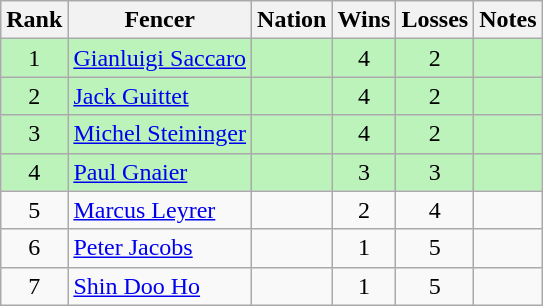<table class="wikitable sortable" style="text-align:center">
<tr>
<th>Rank</th>
<th>Fencer</th>
<th>Nation</th>
<th>Wins</th>
<th>Losses</th>
<th>Notes</th>
</tr>
<tr bgcolor=bbf3bb>
<td>1</td>
<td align=left><a href='#'>Gianluigi Saccaro</a></td>
<td align=left></td>
<td>4</td>
<td>2</td>
<td></td>
</tr>
<tr bgcolor=bbf3bb>
<td>2</td>
<td align=left><a href='#'>Jack Guittet</a></td>
<td align=left></td>
<td>4</td>
<td>2</td>
<td></td>
</tr>
<tr bgcolor=bbf3bb>
<td>3</td>
<td align=left><a href='#'>Michel Steininger</a></td>
<td align=left></td>
<td>4</td>
<td>2</td>
<td></td>
</tr>
<tr bgcolor=bbf3bb>
<td>4</td>
<td align=left><a href='#'>Paul Gnaier</a></td>
<td align=left></td>
<td>3</td>
<td>3</td>
<td></td>
</tr>
<tr>
<td>5</td>
<td align=left><a href='#'>Marcus Leyrer</a></td>
<td align=left></td>
<td>2</td>
<td>4</td>
<td></td>
</tr>
<tr>
<td>6</td>
<td align=left><a href='#'>Peter Jacobs</a></td>
<td align=left></td>
<td>1</td>
<td>5</td>
<td></td>
</tr>
<tr>
<td>7</td>
<td align=left><a href='#'>Shin Doo Ho</a></td>
<td align=left></td>
<td>1</td>
<td>5</td>
<td></td>
</tr>
</table>
